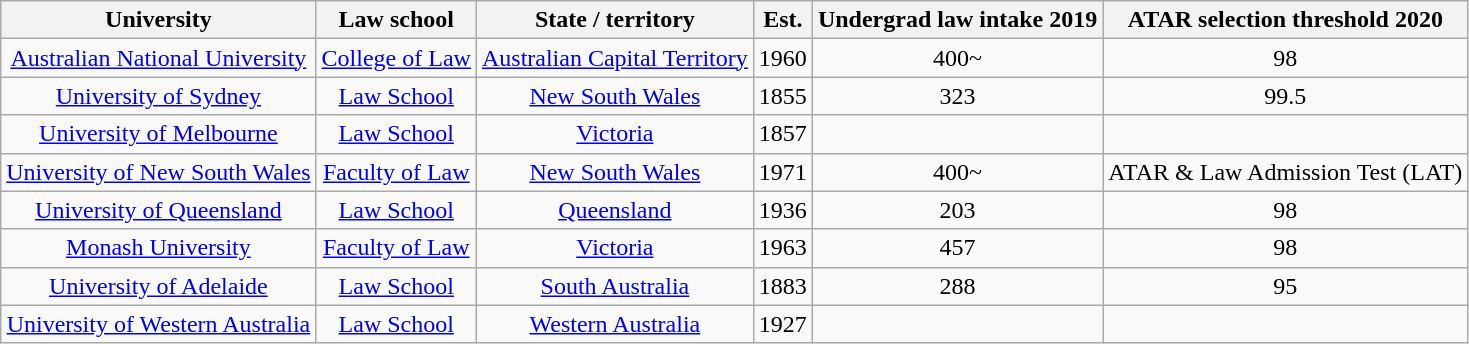<table class="wikitable sortable" style="text-align:center;">
<tr>
<th>University</th>
<th>Law school</th>
<th>State / territory</th>
<th>Est.</th>
<th>Undergrad law intake 2019</th>
<th>ATAR selection threshold 2020</th>
</tr>
<tr>
<td><a href='#'>Australian National University</a></td>
<td><a href='#'>College of Law</a></td>
<td><a href='#'>Australian Capital Territory</a></td>
<td>1960</td>
<td>400~</td>
<td>98</td>
</tr>
<tr>
<td><a href='#'>University of Sydney</a></td>
<td><a href='#'>Law School</a></td>
<td><a href='#'>New South Wales</a></td>
<td>1855</td>
<td>323</td>
<td>99.5</td>
</tr>
<tr>
<td><a href='#'>University of Melbourne</a></td>
<td><a href='#'>Law School</a></td>
<td><a href='#'>Victoria</a></td>
<td>1857</td>
<td></td>
<td></td>
</tr>
<tr>
<td><a href='#'>University of New South Wales</a></td>
<td><a href='#'>Faculty of Law</a></td>
<td><a href='#'>New South Wales</a></td>
<td>1971</td>
<td>400~</td>
<td>ATAR & Law Admission Test (LAT)</td>
</tr>
<tr>
<td><a href='#'>University of Queensland</a></td>
<td><a href='#'>Law School</a></td>
<td><a href='#'>Queensland</a></td>
<td>1936</td>
<td>203</td>
<td>98</td>
</tr>
<tr>
<td><a href='#'>Monash University</a></td>
<td><a href='#'>Faculty of Law</a></td>
<td><a href='#'>Victoria</a></td>
<td>1963</td>
<td>457</td>
<td>98</td>
</tr>
<tr>
<td><a href='#'>University of Adelaide</a></td>
<td><a href='#'>Law School</a></td>
<td><a href='#'>South Australia</a></td>
<td>1883</td>
<td>288</td>
<td>95</td>
</tr>
<tr>
<td><a href='#'>University of Western Australia</a></td>
<td><a href='#'>Law School</a></td>
<td><a href='#'>Western Australia</a></td>
<td>1927</td>
<td></td>
<td></td>
</tr>
</table>
